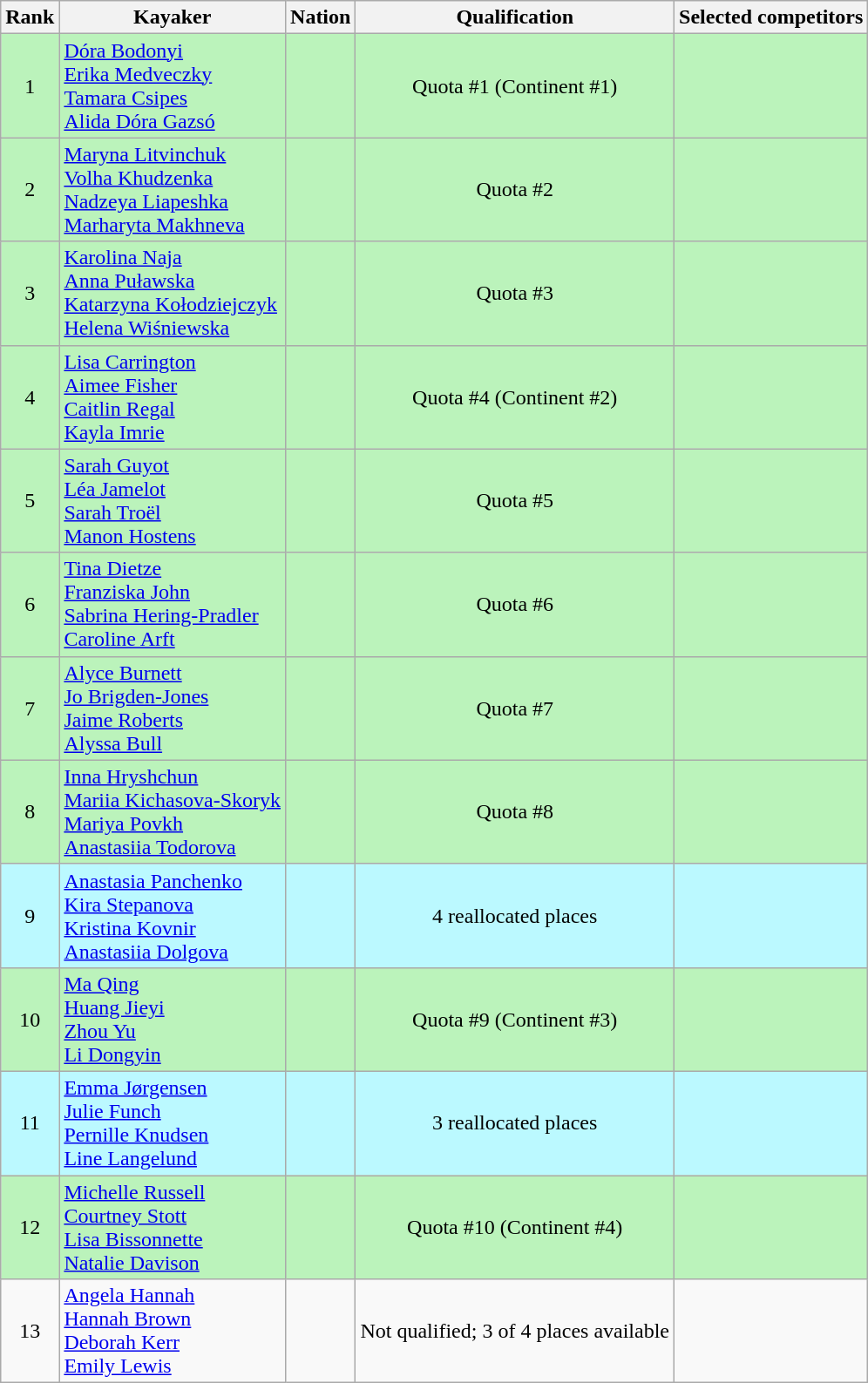<table class="wikitable" style="text-align:center">
<tr>
<th>Rank</th>
<th>Kayaker</th>
<th>Nation</th>
<th>Qualification</th>
<th>Selected competitors</th>
</tr>
<tr bgcolor=bbf3bb>
<td>1</td>
<td align="left"><a href='#'>Dóra Bodonyi</a><br><a href='#'>Erika Medveczky</a><br><a href='#'>Tamara Csipes</a><br><a href='#'>Alida Dóra Gazsó</a></td>
<td align="left"></td>
<td>Quota #1 (Continent #1)</td>
<td></td>
</tr>
<tr bgcolor=bbf3bb>
<td>2</td>
<td align="left"><a href='#'>Maryna Litvinchuk</a><br><a href='#'>Volha Khudzenka</a><br><a href='#'>Nadzeya Liapeshka</a><br><a href='#'>Marharyta Makhneva</a></td>
<td align="left"></td>
<td>Quota #2</td>
<td></td>
</tr>
<tr bgcolor=bbf3bb>
<td>3</td>
<td align="left"><a href='#'>Karolina Naja</a><br><a href='#'>Anna Puławska</a><br><a href='#'>Katarzyna Kołodziejczyk</a><br><a href='#'>Helena Wiśniewska</a></td>
<td align="left"></td>
<td>Quota #3</td>
<td></td>
</tr>
<tr bgcolor=bbf3bb>
<td>4</td>
<td align="left"><a href='#'>Lisa Carrington</a><br><a href='#'>Aimee Fisher</a><br><a href='#'>Caitlin Regal</a><br><a href='#'>Kayla Imrie</a></td>
<td align="left"></td>
<td>Quota #4 (Continent #2)</td>
<td></td>
</tr>
<tr bgcolor=bbf3bb>
<td>5</td>
<td align="left"><a href='#'>Sarah Guyot</a><br><a href='#'>Léa Jamelot</a><br><a href='#'>Sarah Troël</a><br><a href='#'>Manon Hostens</a></td>
<td align="left"></td>
<td>Quota #5</td>
<td></td>
</tr>
<tr bgcolor=bbf3bb>
<td>6</td>
<td align="left"><a href='#'>Tina Dietze</a><br><a href='#'>Franziska John</a><br><a href='#'>Sabrina Hering-Pradler</a><br><a href='#'>Caroline Arft</a></td>
<td align="left"></td>
<td>Quota #6</td>
<td></td>
</tr>
<tr bgcolor=bbf3bb>
<td>7</td>
<td align="left"><a href='#'>Alyce Burnett</a><br><a href='#'>Jo Brigden-Jones</a><br><a href='#'>Jaime Roberts</a><br><a href='#'>Alyssa Bull</a></td>
<td align="left"></td>
<td>Quota #7</td>
<td></td>
</tr>
<tr bgcolor=bbf3bb>
<td>8</td>
<td align="left"><a href='#'>Inna Hryshchun</a><br><a href='#'>Mariia Kichasova-Skoryk</a><br><a href='#'>Mariya Povkh</a><br><a href='#'>Anastasiia Todorova</a></td>
<td align="left"></td>
<td>Quota #8</td>
<td></td>
</tr>
<tr bgcolor=bbf9ff>
<td>9</td>
<td align="left"><a href='#'>Anastasia Panchenko</a><br><a href='#'>Kira Stepanova</a><br><a href='#'>Kristina Kovnir</a><br><a href='#'>Anastasiia Dolgova</a></td>
<td align="left"></td>
<td>4 reallocated places</td>
<td></td>
</tr>
<tr bgcolor=bbf3bb>
<td>10</td>
<td align="left"><a href='#'>Ma Qing</a><br><a href='#'>Huang Jieyi</a><br><a href='#'>Zhou Yu</a><br><a href='#'>Li Dongyin</a></td>
<td align="left"></td>
<td>Quota #9 (Continent #3)</td>
<td></td>
</tr>
<tr bgcolor=bbf9ff>
<td>11</td>
<td align="left"><a href='#'>Emma Jørgensen</a><br><a href='#'>Julie Funch</a><br><a href='#'>Pernille Knudsen</a><br><a href='#'>Line Langelund</a></td>
<td align="left"></td>
<td>3 reallocated places</td>
<td></td>
</tr>
<tr bgcolor=bbf3bb>
<td>12</td>
<td align="left"><a href='#'>Michelle Russell</a><br><a href='#'>Courtney Stott</a><br><a href='#'>Lisa Bissonnette</a><br><a href='#'>Natalie Davison</a></td>
<td align="left"></td>
<td>Quota #10 (Continent #4)</td>
<td></td>
</tr>
<tr>
<td>13</td>
<td align="left"><a href='#'>Angela Hannah</a><br><a href='#'>Hannah Brown</a><br><a href='#'>Deborah Kerr</a><br><a href='#'>Emily Lewis</a></td>
<td align="left"></td>
<td>Not qualified; 3 of 4 places available</td>
<td></td>
</tr>
</table>
